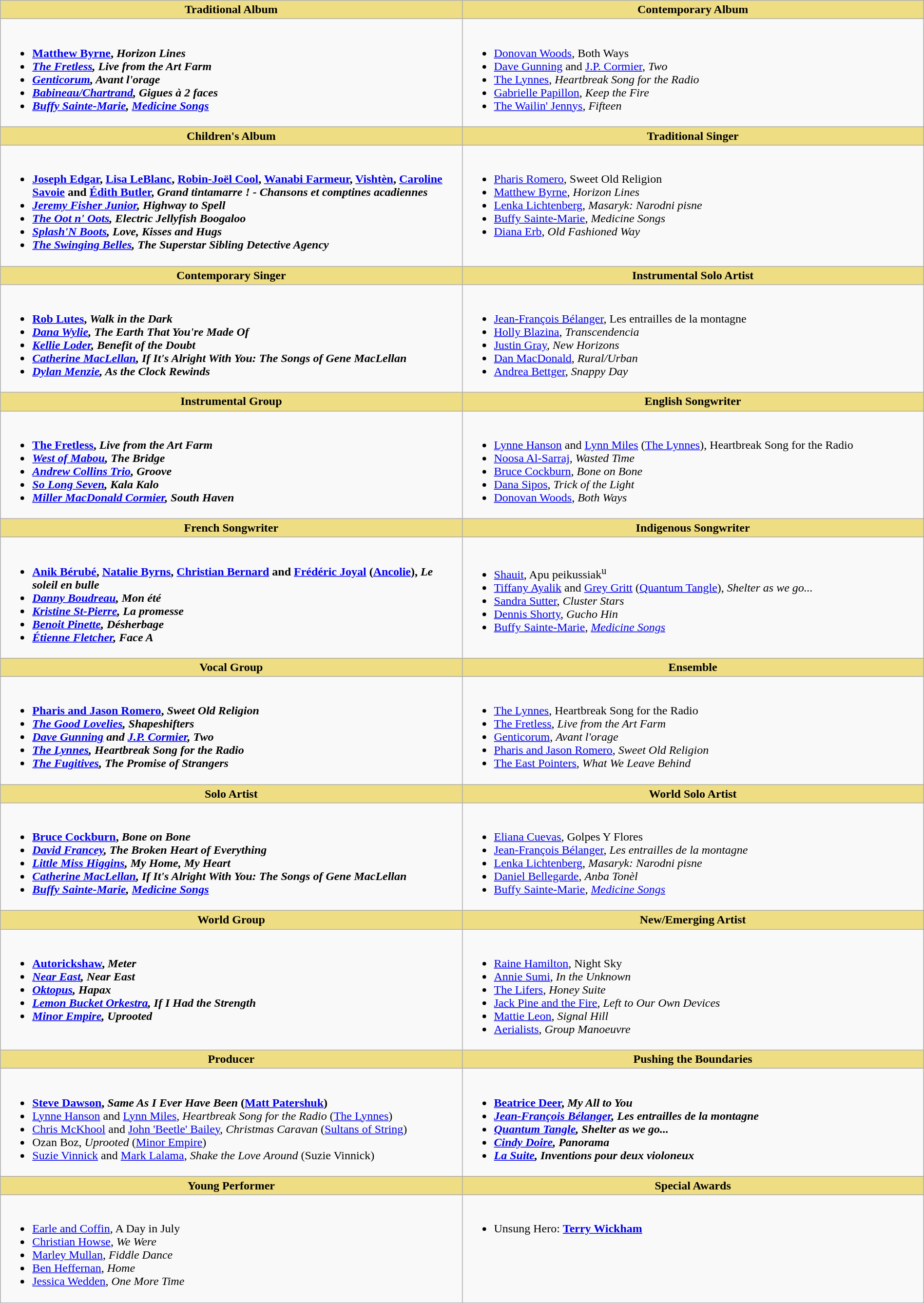<table class=wikitable width="100%">
<tr>
<th style="background:#EEDD82; width:50%">Traditional Album</th>
<th style="background:#EEDD82; width:50%">Contemporary Album</th>
</tr>
<tr>
<td valign="top"><br><ul><li> <strong><a href='#'>Matthew Byrne</a>, <em>Horizon Lines<strong><em></li><li><a href='#'>The Fretless</a>, </em>Live from the Art Farm<em></li><li><a href='#'>Genticorum</a>, </em>Avant l'orage<em></li><li><a href='#'>Babineau/Chartrand</a>, </em>Gigues à 2 faces<em></li><li><a href='#'>Buffy Sainte-Marie</a>, </em><a href='#'>Medicine Songs</a><em></li></ul></td>
<td valign="top"><br><ul><li> </strong><a href='#'>Donovan Woods</a>, </em>Both Ways</em></strong></li><li><a href='#'>Dave Gunning</a> and <a href='#'>J.P. Cormier</a>, <em>Two</em></li><li><a href='#'>The Lynnes</a>, <em>Heartbreak Song for the Radio</em></li><li><a href='#'>Gabrielle Papillon</a>, <em>Keep the Fire</em></li><li><a href='#'>The Wailin' Jennys</a>, <em>Fifteen</em></li></ul></td>
</tr>
<tr>
<th style="background:#EEDD82; width:50%">Children's Album</th>
<th style="background:#EEDD82; width:50%">Traditional Singer</th>
</tr>
<tr>
<td valign="top"><br><ul><li> <strong><a href='#'>Joseph Edgar</a>, <a href='#'>Lisa LeBlanc</a>, <a href='#'>Robin-Joël Cool</a>, <a href='#'>Wanabi Farmeur</a>, <a href='#'>Vishtèn</a>, <a href='#'>Caroline Savoie</a> and <a href='#'>Édith Butler</a>, <em>Grand tintamarre ! - Chansons et comptines acadiennes<strong><em></li><li><a href='#'>Jeremy Fisher Junior</a>, </em>Highway to Spell<em></li><li><a href='#'>The Oot n' Oots</a>, </em>Electric Jellyfish Boogaloo<em></li><li><a href='#'>Splash'N Boots</a>, </em>Love, Kisses and Hugs<em></li><li><a href='#'>The Swinging Belles</a>, </em>The Superstar Sibling Detective Agency<em></li></ul></td>
<td valign="top"><br><ul><li> </strong><a href='#'>Pharis Romero</a>, </em>Sweet Old Religion</em></strong></li><li><a href='#'>Matthew Byrne</a>, <em>Horizon Lines</em></li><li><a href='#'>Lenka Lichtenberg</a>, <em>Masaryk: Narodni pisne</em></li><li><a href='#'>Buffy Sainte-Marie</a>, <em>Medicine Songs</em></li><li><a href='#'>Diana Erb</a>, <em>Old Fashioned Way</em></li></ul></td>
</tr>
<tr>
<th style="background:#EEDD82; width:50%">Contemporary Singer</th>
<th style="background:#EEDD82; width:50%">Instrumental Solo Artist</th>
</tr>
<tr>
<td valign="top"><br><ul><li> <strong><a href='#'>Rob Lutes</a>, <em>Walk in the Dark<strong><em></li><li><a href='#'>Dana Wylie</a>, </em>The Earth That You're Made Of<em></li><li><a href='#'>Kellie Loder</a>, </em>Benefit of the Doubt<em></li><li><a href='#'>Catherine MacLellan</a>, </em>If It's Alright With You: The Songs of Gene MacLellan<em></li><li><a href='#'>Dylan Menzie</a>, </em>As the Clock Rewinds<em></li></ul></td>
<td valign="top"><br><ul><li> </strong><a href='#'>Jean-François Bélanger</a>, </em>Les entrailles de la montagne</em></strong></li><li><a href='#'>Holly Blazina</a>, <em>Transcendencia</em></li><li><a href='#'>Justin Gray</a>, <em>New Horizons</em></li><li><a href='#'>Dan MacDonald</a>, <em>Rural/Urban</em></li><li><a href='#'>Andrea Bettger</a>, <em>Snappy Day</em></li></ul></td>
</tr>
<tr>
<th style="background:#EEDD82; width:50%">Instrumental Group</th>
<th style="background:#EEDD82; width:50%">English Songwriter</th>
</tr>
<tr>
<td valign="top"><br><ul><li> <strong><a href='#'>The Fretless</a>, <em>Live from the Art Farm<strong><em></li><li><a href='#'>West of Mabou</a>, </em>The Bridge<em></li><li><a href='#'>Andrew Collins Trio</a>, </em>Groove<em></li><li><a href='#'>So Long Seven</a>, </em>Kala Kalo<em></li><li><a href='#'>Miller MacDonald Cormier</a>, </em>South Haven<em></li></ul></td>
<td valign="top"><br><ul><li> </strong><a href='#'>Lynne Hanson</a> and <a href='#'>Lynn Miles</a> (<a href='#'>The Lynnes</a>), </em>Heartbreak Song for the Radio</em></strong></li><li><a href='#'>Noosa Al-Sarraj</a>, <em>Wasted Time</em></li><li><a href='#'>Bruce Cockburn</a>, <em>Bone on Bone</em></li><li><a href='#'>Dana Sipos</a>, <em>Trick of the Light</em></li><li><a href='#'>Donovan Woods</a>, <em>Both Ways</em></li></ul></td>
</tr>
<tr>
<th style="background:#EEDD82; width:50%">French Songwriter</th>
<th style="background:#EEDD82; width:50%">Indigenous Songwriter</th>
</tr>
<tr>
<td valign="top"><br><ul><li> <strong><a href='#'>Anik Bérubé</a>, <a href='#'>Natalie Byrns</a>, <a href='#'>Christian Bernard</a> and <a href='#'>Frédéric Joyal</a> (<a href='#'>Ancolie</a>), <em>Le soleil en bulle<strong><em></li><li><a href='#'>Danny Boudreau</a>, </em>Mon été<em></li><li><a href='#'>Kristine St-Pierre</a>, </em>La promesse<em></li><li><a href='#'>Benoit Pinette</a>, </em>Désherbage<em></li><li><a href='#'>Étienne Fletcher</a>, </em>Face A<em></li></ul></td>
<td valign="top"><br><ul><li> </strong><a href='#'>Shauit</a>, </em>Apu peikussiak<sup>u</sup></em></strong></li><li><a href='#'>Tiffany Ayalik</a> and <a href='#'>Grey Gritt</a> (<a href='#'>Quantum Tangle</a>), <em>Shelter as we go...</em></li><li><a href='#'>Sandra Sutter</a>, <em>Cluster Stars</em></li><li><a href='#'>Dennis Shorty</a>, <em>Gucho Hin</em></li><li><a href='#'>Buffy Sainte-Marie</a>, <em><a href='#'>Medicine Songs</a></em></li></ul></td>
</tr>
<tr>
<th style="background:#EEDD82; width:50%">Vocal Group</th>
<th style="background:#EEDD82; width:50%">Ensemble</th>
</tr>
<tr>
<td valign="top"><br><ul><li> <strong><a href='#'>Pharis and Jason Romero</a>, <em>Sweet Old Religion<strong><em></li><li><a href='#'>The Good Lovelies</a>, </em>Shapeshifters<em></li><li><a href='#'>Dave Gunning</a> and <a href='#'>J.P. Cormier</a>, </em>Two<em></li><li><a href='#'>The Lynnes</a>, </em>Heartbreak Song for the Radio<em></li><li><a href='#'>The Fugitives</a>, </em>The Promise of Strangers<em></li></ul></td>
<td valign="top"><br><ul><li> </strong><a href='#'>The Lynnes</a>, </em>Heartbreak Song for the Radio</em></strong></li><li><a href='#'>The Fretless</a>, <em>Live from the Art Farm</em></li><li><a href='#'>Genticorum</a>, <em>Avant l'orage</em></li><li><a href='#'>Pharis and Jason Romero</a>, <em>Sweet Old Religion</em></li><li><a href='#'>The East Pointers</a>, <em>What We Leave Behind</em></li></ul></td>
</tr>
<tr>
<th style="background:#EEDD82; width:50%">Solo Artist</th>
<th style="background:#EEDD82; width:50%">World Solo Artist</th>
</tr>
<tr>
<td valign="top"><br><ul><li> <strong><a href='#'>Bruce Cockburn</a>, <em>Bone on Bone<strong><em></li><li><a href='#'>David Francey</a>, </em>The Broken Heart of Everything<em></li><li><a href='#'>Little Miss Higgins</a>, </em>My Home, My Heart<em></li><li><a href='#'>Catherine MacLellan</a>, </em>If It's Alright With You: The Songs of Gene MacLellan<em></li><li><a href='#'>Buffy Sainte-Marie</a>, </em><a href='#'>Medicine Songs</a><em></li></ul></td>
<td valign="top"><br><ul><li> </strong><a href='#'>Eliana Cuevas</a>, </em>Golpes Y Flores</em></strong></li><li><a href='#'>Jean-François Bélanger</a>, <em>Les entrailles de la montagne</em></li><li><a href='#'>Lenka Lichtenberg</a>, <em>Masaryk: Narodni pisne</em></li><li><a href='#'>Daniel Bellegarde</a>, <em>Anba Tonèl</em></li><li><a href='#'>Buffy Sainte-Marie</a>, <em><a href='#'>Medicine Songs</a></em></li></ul></td>
</tr>
<tr>
<th style="background:#EEDD82; width:50%">World Group</th>
<th style="background:#EEDD82; width:50%">New/Emerging Artist</th>
</tr>
<tr>
<td valign="top"><br><ul><li> <strong><a href='#'>Autorickshaw</a>, <em>Meter<strong><em></li><li><a href='#'>Near East</a>, </em>Near East<em></li><li><a href='#'>Oktopus</a>, </em>Hapax<em></li><li><a href='#'>Lemon Bucket Orkestra</a>, </em>If I Had the Strength<em></li><li><a href='#'>Minor Empire</a>, </em>Uprooted<em></li></ul></td>
<td valign="top"><br><ul><li> </strong><a href='#'>Raine Hamilton</a>, </em>Night Sky</em></strong></li><li><a href='#'>Annie Sumi</a>, <em>In the Unknown</em></li><li><a href='#'>The Lifers</a>, <em>Honey Suite</em></li><li><a href='#'>Jack Pine and the Fire</a>, <em>Left to Our Own Devices</em></li><li><a href='#'>Mattie Leon</a>, <em>Signal Hill</em></li><li><a href='#'>Aerialists</a>, <em>Group Manoeuvre</em></li></ul></td>
</tr>
<tr>
<th style="background:#EEDD82; width:50%">Producer</th>
<th style="background:#EEDD82; width:50%">Pushing the Boundaries</th>
</tr>
<tr>
<td valign="top"><br><ul><li> <strong><a href='#'>Steve Dawson</a>, <em>Same As I Ever Have Been</em> (<a href='#'>Matt Patershuk</a>)</strong></li><li><a href='#'>Lynne Hanson</a> and <a href='#'>Lynn Miles</a>, <em>Heartbreak Song for the Radio</em> (<a href='#'>The Lynnes</a>)</li><li><a href='#'>Chris McKhool</a> and <a href='#'>John 'Beetle' Bailey</a>, <em>Christmas Caravan</em> (<a href='#'>Sultans of String</a>)</li><li>Ozan Boz, <em>Uprooted</em> (<a href='#'>Minor Empire</a>)</li><li><a href='#'>Suzie Vinnick</a> and <a href='#'>Mark Lalama</a>, <em>Shake the Love Around</em> (Suzie Vinnick)</li></ul></td>
<td valign="top"><br><ul><li> <strong><a href='#'>Beatrice Deer</a>, <em>My All to You<strong><em></li><li><a href='#'>Jean-François Bélanger</a>, </em>Les entrailles de la montagne<em></li><li><a href='#'>Quantum Tangle</a>, </em>Shelter as we go...<em></li><li><a href='#'>Cindy Doire</a>, </em>Panorama<em></li><li><a href='#'>La Suite</a>, </em>Inventions pour deux violoneux<em></li></ul></td>
</tr>
<tr>
<th style="background:#EEDD82; width:50%">Young Performer</th>
<th style="background:#EEDD82; width:50%">Special Awards</th>
</tr>
<tr>
<td valign="top"><br><ul><li> </strong><a href='#'>Earle and Coffin</a>, </em>A Day in July</em></strong></li><li><a href='#'>Christian Howse</a>, <em>We Were</em></li><li><a href='#'>Marley Mullan</a>, <em>Fiddle Dance</em></li><li><a href='#'>Ben Heffernan</a>, <em>Home</em></li><li><a href='#'>Jessica Wedden</a>, <em>One More Time</em></li></ul></td>
<td valign="top"><br><ul><li>Unsung Hero:  <strong><a href='#'>Terry Wickham</a></strong></li></ul></td>
</tr>
</table>
